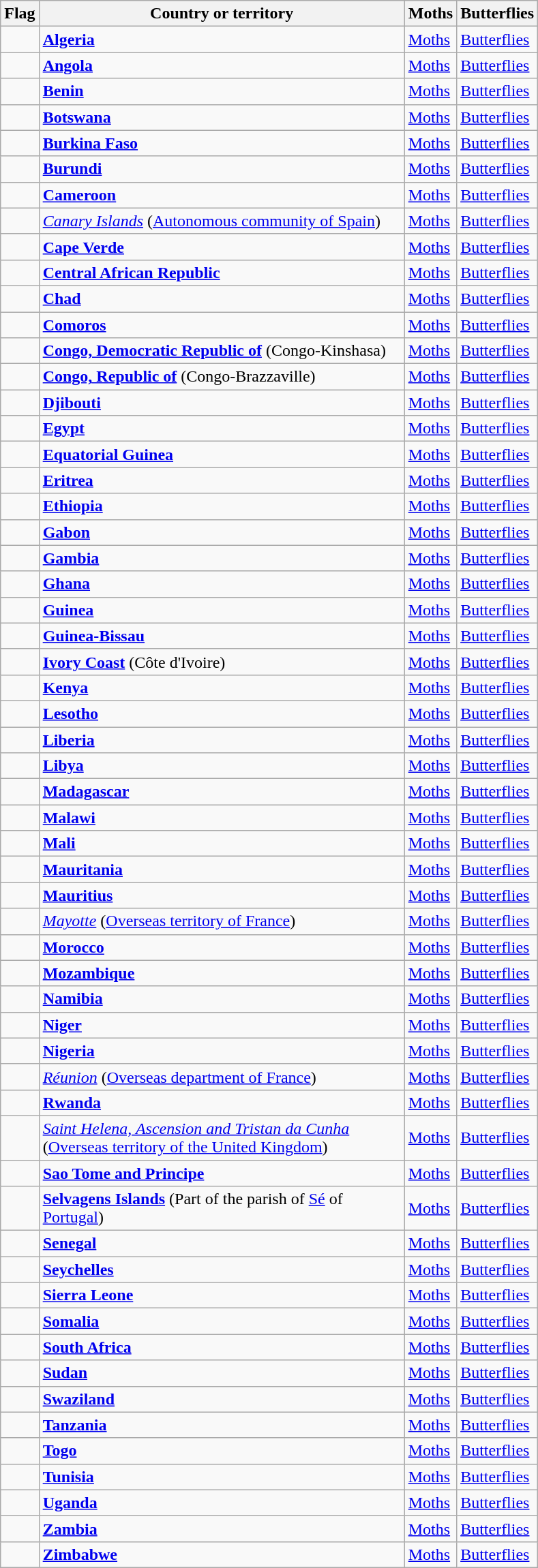<table class="wikitable">
<tr>
<th>Flag</th>
<th width=350>Country or territory</th>
<th>Moths</th>
<th>Butterflies</th>
</tr>
<tr>
<td></td>
<td><strong><a href='#'>Algeria</a></strong></td>
<td><a href='#'>Moths</a></td>
<td><a href='#'>Butterflies</a></td>
</tr>
<tr>
<td></td>
<td><strong><a href='#'>Angola</a></strong></td>
<td><a href='#'>Moths</a></td>
<td><a href='#'>Butterflies</a></td>
</tr>
<tr>
<td></td>
<td><strong><a href='#'>Benin</a></strong></td>
<td><a href='#'>Moths</a></td>
<td><a href='#'>Butterflies</a></td>
</tr>
<tr>
<td></td>
<td><strong><a href='#'>Botswana</a></strong></td>
<td><a href='#'>Moths</a></td>
<td><a href='#'>Butterflies</a></td>
</tr>
<tr>
<td></td>
<td><strong><a href='#'>Burkina Faso</a></strong></td>
<td><a href='#'>Moths</a></td>
<td><a href='#'>Butterflies</a></td>
</tr>
<tr>
<td></td>
<td><strong><a href='#'>Burundi</a></strong></td>
<td><a href='#'>Moths</a></td>
<td><a href='#'>Butterflies</a></td>
</tr>
<tr>
<td></td>
<td><strong><a href='#'>Cameroon</a></strong></td>
<td><a href='#'>Moths</a></td>
<td><a href='#'>Butterflies</a></td>
</tr>
<tr>
<td></td>
<td><em><a href='#'>Canary Islands</a></em> (<a href='#'>Autonomous community of Spain</a>)</td>
<td><a href='#'>Moths</a></td>
<td><a href='#'>Butterflies</a></td>
</tr>
<tr>
<td></td>
<td><strong><a href='#'>Cape Verde</a></strong></td>
<td><a href='#'>Moths</a></td>
<td><a href='#'>Butterflies</a></td>
</tr>
<tr>
<td></td>
<td><strong><a href='#'>Central African Republic</a></strong></td>
<td><a href='#'>Moths</a></td>
<td><a href='#'>Butterflies</a></td>
</tr>
<tr>
<td></td>
<td><strong><a href='#'>Chad</a></strong></td>
<td><a href='#'>Moths</a></td>
<td><a href='#'>Butterflies</a></td>
</tr>
<tr>
<td></td>
<td><strong><a href='#'>Comoros</a></strong></td>
<td><a href='#'>Moths</a></td>
<td><a href='#'>Butterflies</a></td>
</tr>
<tr>
<td></td>
<td><strong><a href='#'>Congo, Democratic Republic of</a></strong> (Congo-Kinshasa)</td>
<td><a href='#'>Moths</a></td>
<td><a href='#'>Butterflies</a></td>
</tr>
<tr>
<td></td>
<td><strong><a href='#'>Congo, Republic of</a></strong> (Congo-Brazzaville)</td>
<td><a href='#'>Moths</a></td>
<td><a href='#'>Butterflies</a></td>
</tr>
<tr>
<td></td>
<td><strong><a href='#'>Djibouti</a></strong></td>
<td><a href='#'>Moths</a></td>
<td><a href='#'>Butterflies</a></td>
</tr>
<tr>
<td></td>
<td><strong><a href='#'>Egypt</a></strong></td>
<td><a href='#'>Moths</a></td>
<td><a href='#'>Butterflies</a></td>
</tr>
<tr>
<td></td>
<td><strong><a href='#'>Equatorial Guinea</a></strong></td>
<td><a href='#'>Moths</a></td>
<td><a href='#'>Butterflies</a></td>
</tr>
<tr>
<td></td>
<td><strong><a href='#'>Eritrea</a></strong></td>
<td><a href='#'>Moths</a></td>
<td><a href='#'>Butterflies</a></td>
</tr>
<tr>
<td></td>
<td><strong><a href='#'>Ethiopia</a></strong></td>
<td><a href='#'>Moths</a></td>
<td><a href='#'>Butterflies</a></td>
</tr>
<tr>
<td></td>
<td><strong><a href='#'>Gabon</a></strong></td>
<td><a href='#'>Moths</a></td>
<td><a href='#'>Butterflies</a></td>
</tr>
<tr>
<td></td>
<td><strong><a href='#'>Gambia</a></strong></td>
<td><a href='#'>Moths</a></td>
<td><a href='#'>Butterflies</a></td>
</tr>
<tr>
<td></td>
<td><strong><a href='#'>Ghana</a></strong></td>
<td><a href='#'>Moths</a></td>
<td><a href='#'>Butterflies</a></td>
</tr>
<tr>
<td></td>
<td><strong><a href='#'>Guinea</a></strong></td>
<td><a href='#'>Moths</a></td>
<td><a href='#'>Butterflies</a></td>
</tr>
<tr>
<td></td>
<td><strong><a href='#'>Guinea-Bissau</a></strong></td>
<td><a href='#'>Moths</a></td>
<td><a href='#'>Butterflies</a></td>
</tr>
<tr>
<td></td>
<td><strong><a href='#'>Ivory Coast</a></strong> (Côte d'Ivoire)</td>
<td><a href='#'>Moths</a></td>
<td><a href='#'>Butterflies</a></td>
</tr>
<tr>
<td></td>
<td><strong><a href='#'>Kenya</a></strong></td>
<td><a href='#'>Moths</a></td>
<td><a href='#'>Butterflies</a></td>
</tr>
<tr>
<td></td>
<td><strong><a href='#'>Lesotho</a></strong></td>
<td><a href='#'>Moths</a></td>
<td><a href='#'>Butterflies</a></td>
</tr>
<tr>
<td></td>
<td><strong><a href='#'>Liberia</a></strong></td>
<td><a href='#'>Moths</a></td>
<td><a href='#'>Butterflies</a></td>
</tr>
<tr>
<td></td>
<td><strong><a href='#'>Libya</a></strong></td>
<td><a href='#'>Moths</a></td>
<td><a href='#'>Butterflies</a></td>
</tr>
<tr>
<td></td>
<td><strong><a href='#'>Madagascar</a></strong></td>
<td><a href='#'>Moths</a></td>
<td><a href='#'>Butterflies</a></td>
</tr>
<tr>
<td></td>
<td><strong><a href='#'>Malawi</a></strong></td>
<td><a href='#'>Moths</a></td>
<td><a href='#'>Butterflies</a></td>
</tr>
<tr>
<td></td>
<td><strong><a href='#'>Mali</a></strong></td>
<td><a href='#'>Moths</a></td>
<td><a href='#'>Butterflies</a></td>
</tr>
<tr>
<td></td>
<td><strong><a href='#'>Mauritania</a></strong></td>
<td><a href='#'>Moths</a></td>
<td><a href='#'>Butterflies</a></td>
</tr>
<tr>
<td></td>
<td><strong><a href='#'>Mauritius</a></strong></td>
<td><a href='#'>Moths</a></td>
<td><a href='#'>Butterflies</a></td>
</tr>
<tr>
<td></td>
<td><em><a href='#'>Mayotte</a></em> (<a href='#'>Overseas territory of France</a>)</td>
<td><a href='#'>Moths</a></td>
<td><a href='#'>Butterflies</a></td>
</tr>
<tr>
<td></td>
<td><strong><a href='#'>Morocco</a></strong></td>
<td><a href='#'>Moths</a></td>
<td><a href='#'>Butterflies</a></td>
</tr>
<tr>
<td></td>
<td><strong><a href='#'>Mozambique</a></strong></td>
<td><a href='#'>Moths</a></td>
<td><a href='#'>Butterflies</a></td>
</tr>
<tr>
<td></td>
<td><strong><a href='#'>Namibia</a></strong></td>
<td><a href='#'>Moths</a></td>
<td><a href='#'>Butterflies</a></td>
</tr>
<tr>
<td></td>
<td><strong><a href='#'>Niger</a></strong></td>
<td><a href='#'>Moths</a></td>
<td><a href='#'>Butterflies</a></td>
</tr>
<tr>
<td></td>
<td><strong><a href='#'>Nigeria</a></strong></td>
<td><a href='#'>Moths</a></td>
<td><a href='#'>Butterflies</a></td>
</tr>
<tr>
<td></td>
<td><em><a href='#'>Réunion</a></em> (<a href='#'>Overseas department of France</a>)</td>
<td><a href='#'>Moths</a></td>
<td><a href='#'>Butterflies</a></td>
</tr>
<tr>
<td></td>
<td><strong><a href='#'>Rwanda</a></strong></td>
<td><a href='#'>Moths</a></td>
<td><a href='#'>Butterflies</a></td>
</tr>
<tr>
<td></td>
<td><em><a href='#'>Saint Helena, Ascension and Tristan da Cunha</a></em> (<a href='#'>Overseas territory of the United Kingdom</a>)</td>
<td><a href='#'>Moths</a></td>
<td><a href='#'>Butterflies</a></td>
</tr>
<tr>
<td></td>
<td><strong><a href='#'>Sao Tome and Principe</a></strong></td>
<td><a href='#'>Moths</a></td>
<td><a href='#'>Butterflies</a></td>
</tr>
<tr>
<td></td>
<td><strong><a href='#'>Selvagens Islands</a></strong> (Part of the parish of <a href='#'>Sé</a> of <a href='#'>Portugal</a>)</td>
<td><a href='#'>Moths</a></td>
<td><a href='#'>Butterflies</a></td>
</tr>
<tr>
<td></td>
<td><strong><a href='#'>Senegal</a></strong></td>
<td><a href='#'>Moths</a></td>
<td><a href='#'>Butterflies</a></td>
</tr>
<tr>
<td></td>
<td><strong><a href='#'>Seychelles</a></strong></td>
<td><a href='#'>Moths</a></td>
<td><a href='#'>Butterflies</a></td>
</tr>
<tr>
<td></td>
<td><strong><a href='#'>Sierra Leone</a></strong></td>
<td><a href='#'>Moths</a></td>
<td><a href='#'>Butterflies</a></td>
</tr>
<tr>
<td></td>
<td><strong><a href='#'>Somalia</a></strong></td>
<td><a href='#'>Moths</a></td>
<td><a href='#'>Butterflies</a></td>
</tr>
<tr>
<td></td>
<td><strong><a href='#'>South Africa</a></strong></td>
<td><a href='#'>Moths</a></td>
<td><a href='#'>Butterflies</a></td>
</tr>
<tr>
<td></td>
<td><strong><a href='#'>Sudan</a></strong></td>
<td><a href='#'>Moths</a></td>
<td><a href='#'>Butterflies</a></td>
</tr>
<tr>
<td></td>
<td><strong><a href='#'>Swaziland</a></strong></td>
<td><a href='#'>Moths</a></td>
<td><a href='#'>Butterflies</a></td>
</tr>
<tr>
<td></td>
<td><strong><a href='#'>Tanzania</a></strong></td>
<td><a href='#'>Moths</a></td>
<td><a href='#'>Butterflies</a></td>
</tr>
<tr>
<td></td>
<td><strong><a href='#'>Togo</a></strong></td>
<td><a href='#'>Moths</a></td>
<td><a href='#'>Butterflies</a></td>
</tr>
<tr>
<td></td>
<td><strong><a href='#'>Tunisia</a></strong></td>
<td><a href='#'>Moths</a></td>
<td><a href='#'>Butterflies</a></td>
</tr>
<tr>
<td></td>
<td><strong><a href='#'>Uganda</a></strong></td>
<td><a href='#'>Moths</a></td>
<td><a href='#'>Butterflies</a></td>
</tr>
<tr>
<td></td>
<td><strong><a href='#'>Zambia</a></strong></td>
<td><a href='#'>Moths</a></td>
<td><a href='#'>Butterflies</a></td>
</tr>
<tr>
<td></td>
<td><strong><a href='#'>Zimbabwe</a></strong></td>
<td><a href='#'>Moths</a></td>
<td><a href='#'>Butterflies</a></td>
</tr>
</table>
